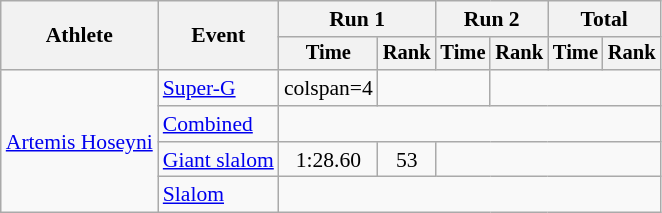<table class="wikitable" style="font-size:90%">
<tr>
<th rowspan=2>Athlete</th>
<th rowspan=2>Event</th>
<th colspan=2>Run 1</th>
<th colspan=2>Run 2</th>
<th colspan=2>Total</th>
</tr>
<tr style="font-size:95%">
<th>Time</th>
<th>Rank</th>
<th>Time</th>
<th>Rank</th>
<th>Time</th>
<th>Rank</th>
</tr>
<tr align=center>
<td align="left" rowspan="4"><a href='#'>Artemis Hoseyni</a></td>
<td align="left"><a href='#'>Super-G</a></td>
<td>colspan=4</td>
<td colspan=2></td>
</tr>
<tr align=center>
<td align="left"><a href='#'>Combined</a></td>
<td colspan=6></td>
</tr>
<tr align=center>
<td align="left"><a href='#'>Giant slalom</a></td>
<td>1:28.60</td>
<td>53</td>
<td colspan=4></td>
</tr>
<tr align=center>
<td align="left"><a href='#'>Slalom</a></td>
<td colspan=6></td>
</tr>
</table>
